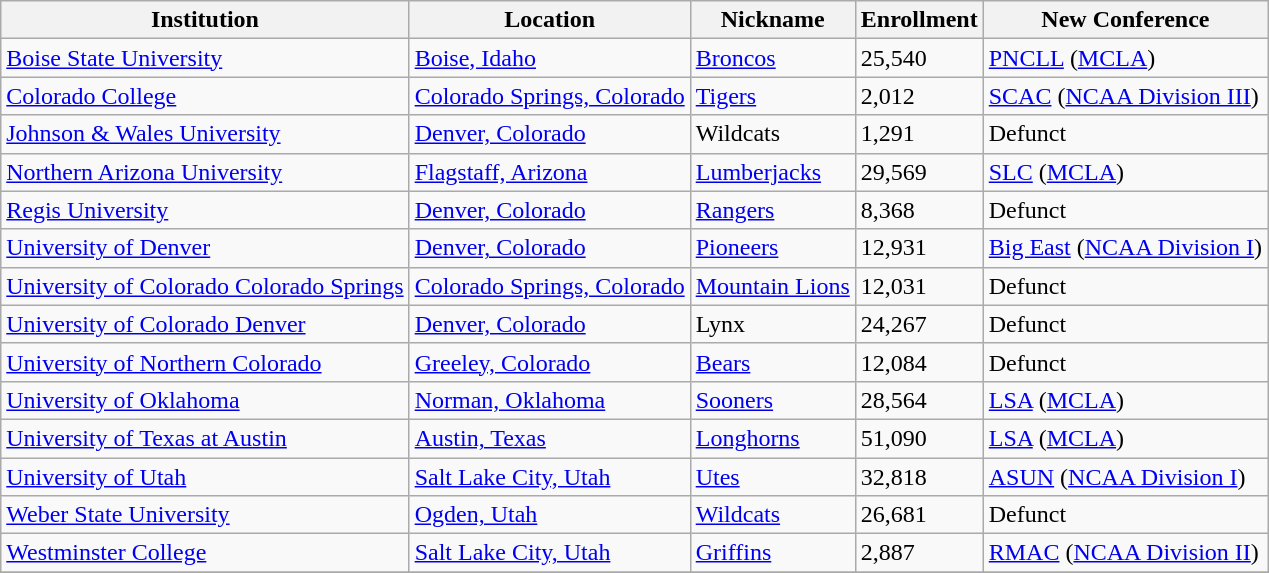<table class="wikitable">
<tr>
<th>Institution</th>
<th>Location</th>
<th>Nickname</th>
<th>Enrollment</th>
<th>New Conference</th>
</tr>
<tr>
<td><a href='#'>Boise State University</a></td>
<td><a href='#'>Boise, Idaho</a></td>
<td><a href='#'>Broncos</a></td>
<td>25,540</td>
<td><a href='#'>PNCLL</a> (<a href='#'>MCLA</a>)</td>
</tr>
<tr>
<td><a href='#'>Colorado College</a></td>
<td><a href='#'>Colorado Springs, Colorado</a></td>
<td><a href='#'>Tigers</a></td>
<td>2,012</td>
<td><a href='#'>SCAC</a> (<a href='#'>NCAA Division III</a>)</td>
</tr>
<tr>
<td><a href='#'>Johnson & Wales University</a></td>
<td><a href='#'>Denver, Colorado</a></td>
<td>Wildcats</td>
<td>1,291</td>
<td>Defunct</td>
</tr>
<tr>
<td><a href='#'>Northern Arizona University</a></td>
<td><a href='#'>Flagstaff, Arizona</a></td>
<td><a href='#'>Lumberjacks</a></td>
<td>29,569</td>
<td><a href='#'>SLC</a> (<a href='#'>MCLA</a>)</td>
</tr>
<tr>
<td><a href='#'>Regis University</a></td>
<td><a href='#'>Denver, Colorado</a></td>
<td><a href='#'>Rangers</a></td>
<td>8,368</td>
<td>Defunct</td>
</tr>
<tr>
<td><a href='#'>University of Denver</a></td>
<td><a href='#'>Denver, Colorado</a></td>
<td><a href='#'>Pioneers</a></td>
<td>12,931</td>
<td><a href='#'>Big East</a> (<a href='#'>NCAA Division I</a>)</td>
</tr>
<tr>
<td><a href='#'>University of Colorado Colorado Springs</a></td>
<td><a href='#'>Colorado Springs, Colorado</a></td>
<td><a href='#'>Mountain Lions</a></td>
<td>12,031</td>
<td>Defunct</td>
</tr>
<tr>
<td><a href='#'>University of Colorado Denver</a></td>
<td><a href='#'>Denver, Colorado</a></td>
<td>Lynx</td>
<td>24,267</td>
<td>Defunct</td>
</tr>
<tr>
<td><a href='#'>University of Northern Colorado</a></td>
<td><a href='#'>Greeley, Colorado</a></td>
<td><a href='#'>Bears</a></td>
<td>12,084</td>
<td>Defunct</td>
</tr>
<tr>
<td><a href='#'>University of Oklahoma</a></td>
<td><a href='#'>Norman, Oklahoma</a></td>
<td><a href='#'>Sooners</a></td>
<td>28,564</td>
<td><a href='#'>LSA</a> (<a href='#'>MCLA</a>)</td>
</tr>
<tr>
<td><a href='#'>University of Texas at Austin</a></td>
<td><a href='#'>Austin, Texas</a></td>
<td><a href='#'>Longhorns</a></td>
<td>51,090</td>
<td><a href='#'>LSA</a> (<a href='#'>MCLA</a>)</td>
</tr>
<tr>
<td><a href='#'>University of Utah</a></td>
<td><a href='#'>Salt Lake City, Utah</a></td>
<td><a href='#'>Utes</a></td>
<td>32,818</td>
<td><a href='#'>ASUN</a> (<a href='#'>NCAA Division I</a>)</td>
</tr>
<tr>
<td><a href='#'>Weber State University</a></td>
<td><a href='#'>Ogden, Utah</a></td>
<td><a href='#'>Wildcats</a></td>
<td>26,681</td>
<td>Defunct</td>
</tr>
<tr>
<td><a href='#'>Westminster College</a></td>
<td><a href='#'>Salt Lake City, Utah</a></td>
<td><a href='#'>Griffins</a></td>
<td>2,887</td>
<td><a href='#'>RMAC</a> (<a href='#'>NCAA Division II</a>)</td>
</tr>
<tr>
</tr>
</table>
